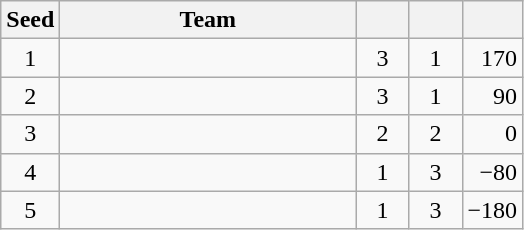<table class="wikitable" style="text-align:center;">
<tr>
<th width="28px">Seed</th>
<th width="190px">Team</th>
<th width="28px"></th>
<th width="28px"></th>
<th width="28px"></th>
</tr>
<tr>
<td>1</td>
<td style="text-align:left;"></td>
<td>3</td>
<td>1</td>
<td style="text-align:right;">170</td>
</tr>
<tr>
<td>2</td>
<td style="text-align:left;"></td>
<td>3</td>
<td>1</td>
<td style="text-align:right;">90</td>
</tr>
<tr>
<td>3</td>
<td style="text-align:left;"></td>
<td>2</td>
<td>2</td>
<td style="text-align:right;">0</td>
</tr>
<tr>
<td>4</td>
<td style="text-align:left;"></td>
<td>1</td>
<td>3</td>
<td style="text-align:right;">−80</td>
</tr>
<tr>
<td>5</td>
<td style="text-align:left;"></td>
<td>1</td>
<td>3</td>
<td style="text-align:right;">−180</td>
</tr>
</table>
